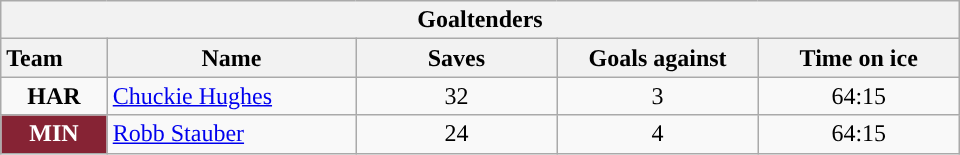<table class="wikitable" style="width:40em; text-align:right;">
<tr>
<th colspan=5>Goaltenders</th>
</tr>
<tr>
<th style="width:4em; text-align:left;">Team</th>
<th style="width:10em;">Name</th>
<th style="width:8em;">Saves</th>
<th style="width:8em;">Goals against</th>
<th style="width:8em;">Time on ice</th>
</tr>
<tr>
<td align=center><strong>HAR</strong></td>
<td style="text-align:left;"><a href='#'>Chuckie Hughes</a></td>
<td align=center>32</td>
<td align=center>3</td>
<td align=center>64:15</td>
</tr>
<tr>
<td align=center style="color:white; background:#862334; "><strong>MIN</strong></td>
<td style="text-align:left;"><a href='#'>Robb Stauber</a></td>
<td align=center>24</td>
<td align=center>4</td>
<td align=center>64:15</td>
</tr>
</table>
